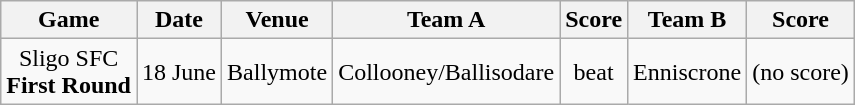<table class="wikitable">
<tr>
<th>Game</th>
<th>Date</th>
<th>Venue</th>
<th>Team A</th>
<th>Score</th>
<th>Team B</th>
<th>Score</th>
</tr>
<tr align="center">
<td>Sligo SFC<br><strong>First Round</strong></td>
<td>18 June</td>
<td>Ballymote</td>
<td>Collooney/Ballisodare</td>
<td>beat</td>
<td>Enniscrone</td>
<td>(no score)</td>
</tr>
</table>
